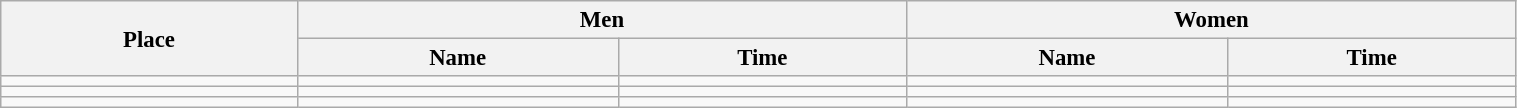<table class=wikitable style="font-size:95%" width="80%">
<tr>
<th rowspan="2">Place</th>
<th colspan="2">Men</th>
<th colspan="2">Women</th>
</tr>
<tr>
<th>Name</th>
<th>Time</th>
<th>Name</th>
<th>Time</th>
</tr>
<tr>
<td align="center"></td>
<td></td>
<td></td>
<td></td>
<td></td>
</tr>
<tr>
<td align="center"></td>
<td></td>
<td></td>
<td></td>
<td></td>
</tr>
<tr>
<td align="center"></td>
<td></td>
<td></td>
<td></td>
<td></td>
</tr>
</table>
